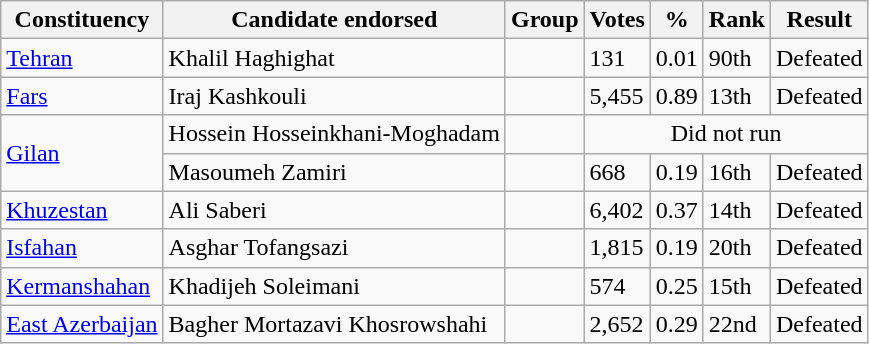<table class="wikitable">
<tr>
<th>Constituency</th>
<th>Candidate endorsed</th>
<th>Group</th>
<th>Votes</th>
<th>%</th>
<th>Rank</th>
<th>Result</th>
</tr>
<tr>
<td><a href='#'>Tehran</a></td>
<td>Khalil Haghighat</td>
<td></td>
<td>131</td>
<td>0.01</td>
<td>90th</td>
<td>Defeated</td>
</tr>
<tr>
<td><a href='#'>Fars</a></td>
<td>Iraj Kashkouli</td>
<td></td>
<td>5,455</td>
<td>0.89</td>
<td>13th</td>
<td>Defeated</td>
</tr>
<tr>
<td rowspan=2><a href='#'>Gilan</a></td>
<td>Hossein Hosseinkhani-Moghadam</td>
<td></td>
<td colspan=4 align=center>Did not run</td>
</tr>
<tr>
<td>Masoumeh Zamiri</td>
<td></td>
<td>668</td>
<td>0.19</td>
<td>16th</td>
<td>Defeated</td>
</tr>
<tr>
<td><a href='#'>Khuzestan</a></td>
<td>Ali Saberi</td>
<td></td>
<td>6,402</td>
<td>0.37</td>
<td>14th</td>
<td>Defeated</td>
</tr>
<tr>
<td><a href='#'>Isfahan</a></td>
<td>Asghar Tofangsazi</td>
<td></td>
<td>1,815</td>
<td>0.19</td>
<td>20th</td>
<td>Defeated</td>
</tr>
<tr>
<td><a href='#'>Kermanshahan</a></td>
<td>Khadijeh Soleimani</td>
<td></td>
<td>574</td>
<td>0.25</td>
<td>15th</td>
<td>Defeated</td>
</tr>
<tr>
<td><a href='#'>East Azerbaijan</a></td>
<td>Bagher Mortazavi Khosrowshahi</td>
<td></td>
<td>2,652</td>
<td>0.29</td>
<td>22nd</td>
<td>Defeated</td>
</tr>
</table>
